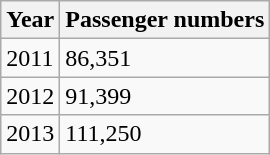<table class="wikitable">
<tr>
<th>Year</th>
<th>Passenger numbers</th>
</tr>
<tr>
<td>2011</td>
<td>86,351 </td>
</tr>
<tr>
<td>2012</td>
<td>91,399 </td>
</tr>
<tr>
<td>2013</td>
<td>111,250 </td>
</tr>
</table>
